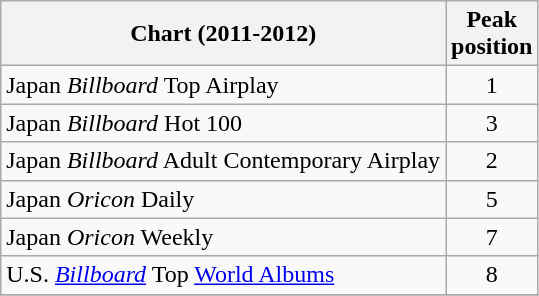<table class="wikitable sortable">
<tr>
<th align="left">Chart (2011-2012)</th>
<th align="center">Peak<br>position</th>
</tr>
<tr>
<td>Japan <em>Billboard</em> Top Airplay</td>
<td align="center">1</td>
</tr>
<tr>
<td>Japan <em>Billboard</em> Hot 100</td>
<td align="center">3</td>
</tr>
<tr>
<td>Japan <em>Billboard</em> Adult Contemporary Airplay</td>
<td align="center">2</td>
</tr>
<tr>
<td>Japan <em>Oricon</em> Daily</td>
<td align="center">5</td>
</tr>
<tr>
<td>Japan <em>Oricon</em> Weekly</td>
<td align="center">7</td>
</tr>
<tr>
<td>U.S. <em><a href='#'>Billboard</a></em> Top <a href='#'>World Albums</a></td>
<td align="center">8</td>
</tr>
<tr>
</tr>
</table>
